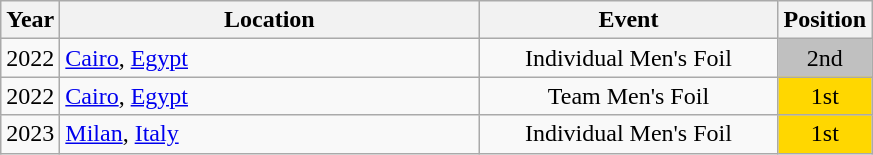<table class="wikitable" style="text-align:center;">
<tr>
<th>Year</th>
<th style="width:17em">Location</th>
<th style="width:12em">Event</th>
<th>Position</th>
</tr>
<tr>
<td>2022</td>
<td rowspan="1" align="left"> <a href='#'>Cairo</a>, <a href='#'>Egypt</a></td>
<td>Individual Men's Foil</td>
<td bgcolor="silver">2nd</td>
</tr>
<tr>
<td>2022</td>
<td rowspan="1" align="left"> <a href='#'>Cairo</a>, <a href='#'>Egypt</a></td>
<td>Team Men's Foil</td>
<td bgcolor="gold">1st</td>
</tr>
<tr>
<td>2023</td>
<td rowspan="1" align="left"> <a href='#'>Milan</a>, <a href='#'>Italy</a></td>
<td>Individual Men's Foil</td>
<td bgcolor="gold">1st</td>
</tr>
</table>
